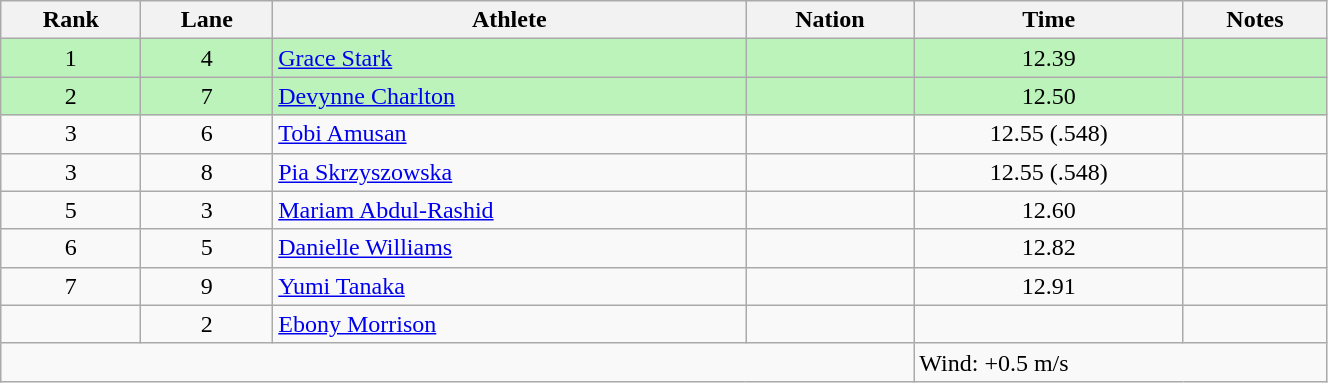<table class="wikitable sortable" style="text-align:center;width: 70%;">
<tr>
<th>Rank</th>
<th>Lane</th>
<th>Athlete</th>
<th>Nation</th>
<th>Time</th>
<th>Notes</th>
</tr>
<tr bgcolor="#bbf3bb">
<td>1</td>
<td>4</td>
<td align=left><a href='#'>Grace Stark</a></td>
<td align=left></td>
<td>12.39</td>
<td></td>
</tr>
<tr bgcolor="#bbf3bb">
<td>2</td>
<td>7</td>
<td align=left><a href='#'>Devynne Charlton</a></td>
<td align=left></td>
<td>12.50</td>
<td></td>
</tr>
<tr>
<td>3</td>
<td>6</td>
<td align=left><a href='#'>Tobi Amusan</a></td>
<td align=left></td>
<td>12.55 (.548)</td>
<td></td>
</tr>
<tr>
<td>3</td>
<td>8</td>
<td align=left><a href='#'>Pia Skrzyszowska</a></td>
<td align=left></td>
<td>12.55 (.548)</td>
<td></td>
</tr>
<tr>
<td>5</td>
<td>3</td>
<td align=left><a href='#'>Mariam Abdul-Rashid</a></td>
<td align=left></td>
<td>12.60</td>
<td></td>
</tr>
<tr>
<td>6</td>
<td>5</td>
<td align=left><a href='#'>Danielle Williams</a></td>
<td align=left></td>
<td>12.82</td>
<td></td>
</tr>
<tr>
<td>7</td>
<td>9</td>
<td align=left><a href='#'>Yumi Tanaka</a></td>
<td align=left></td>
<td>12.91</td>
<td></td>
</tr>
<tr>
<td></td>
<td>2</td>
<td align=left><a href='#'>Ebony Morrison</a></td>
<td align=left></td>
<td></td>
<td></td>
</tr>
<tr class="sortbottom">
<td colspan="4"></td>
<td colspan="2" style="text-align:left;">Wind: +0.5 m/s</td>
</tr>
</table>
